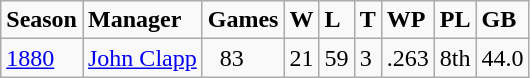<table class="wikitable" | style="align: left; margin: 0px" |>
<tr>
<td><strong>Season</strong></td>
<td><strong>Manager</strong></td>
<td><strong>Games</strong></td>
<td><strong>W</strong></td>
<td><strong>L</strong></td>
<td><strong>T</strong></td>
<td><strong>WP</strong></td>
<td><strong>PL</strong></td>
<td><strong>GB</strong></td>
</tr>
<tr>
<td><a href='#'>1880</a></td>
<td><a href='#'>John Clapp</a></td>
<td>  83</td>
<td>21</td>
<td>59</td>
<td>3</td>
<td>.263</td>
<td>8th</td>
<td>44.0</td>
</tr>
</table>
